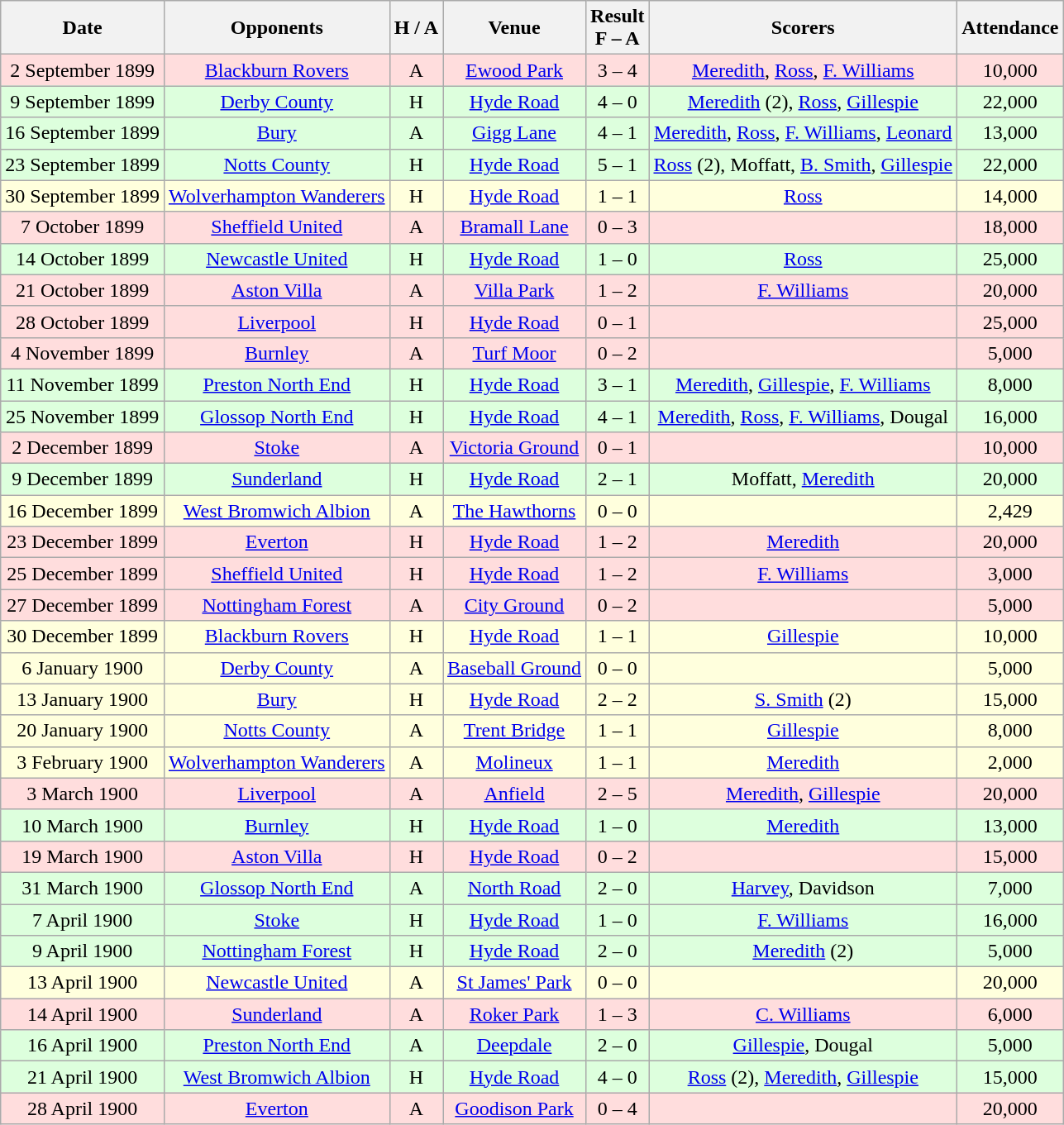<table class="wikitable" style="text-align:center">
<tr>
<th>Date</th>
<th>Opponents</th>
<th>H / A</th>
<th>Venue</th>
<th>Result<br>F – A</th>
<th>Scorers</th>
<th>Attendance</th>
</tr>
<tr bgcolor="#ffdddd">
<td>2 September 1899</td>
<td><a href='#'>Blackburn Rovers</a></td>
<td>A</td>
<td><a href='#'>Ewood Park</a></td>
<td>3 – 4</td>
<td><a href='#'>Meredith</a>, <a href='#'>Ross</a>, <a href='#'>F. Williams</a></td>
<td>10,000</td>
</tr>
<tr bgcolor="#ddffdd">
<td>9 September 1899</td>
<td><a href='#'>Derby County</a></td>
<td>H</td>
<td><a href='#'>Hyde Road</a></td>
<td>4 – 0</td>
<td><a href='#'>Meredith</a> (2), <a href='#'>Ross</a>, <a href='#'>Gillespie</a></td>
<td>22,000</td>
</tr>
<tr bgcolor="#ddffdd">
<td>16 September 1899</td>
<td><a href='#'>Bury</a></td>
<td>A</td>
<td><a href='#'>Gigg Lane</a></td>
<td>4 – 1</td>
<td><a href='#'>Meredith</a>, <a href='#'>Ross</a>, <a href='#'>F. Williams</a>, <a href='#'>Leonard</a></td>
<td>13,000</td>
</tr>
<tr bgcolor="#ddffdd">
<td>23 September 1899</td>
<td><a href='#'>Notts County</a></td>
<td>H</td>
<td><a href='#'>Hyde Road</a></td>
<td>5 – 1</td>
<td><a href='#'>Ross</a> (2), Moffatt, <a href='#'>B. Smith</a>, <a href='#'>Gillespie</a></td>
<td>22,000</td>
</tr>
<tr bgcolor="#ffffdd">
<td>30 September 1899</td>
<td><a href='#'>Wolverhampton Wanderers</a></td>
<td>H</td>
<td><a href='#'>Hyde Road</a></td>
<td>1 – 1</td>
<td><a href='#'>Ross</a></td>
<td>14,000</td>
</tr>
<tr bgcolor="#ffdddd">
<td>7 October 1899</td>
<td><a href='#'>Sheffield United</a></td>
<td>A</td>
<td><a href='#'>Bramall Lane</a></td>
<td>0 – 3</td>
<td></td>
<td>18,000</td>
</tr>
<tr bgcolor="#ddffdd">
<td>14 October 1899</td>
<td><a href='#'>Newcastle United</a></td>
<td>H</td>
<td><a href='#'>Hyde Road</a></td>
<td>1 – 0</td>
<td><a href='#'>Ross</a></td>
<td>25,000</td>
</tr>
<tr bgcolor="#ffdddd">
<td>21 October 1899</td>
<td><a href='#'>Aston Villa</a></td>
<td>A</td>
<td><a href='#'>Villa Park</a></td>
<td>1 – 2</td>
<td><a href='#'>F. Williams</a></td>
<td>20,000</td>
</tr>
<tr bgcolor="#ffdddd">
<td>28 October 1899</td>
<td><a href='#'>Liverpool</a></td>
<td>H</td>
<td><a href='#'>Hyde Road</a></td>
<td>0 – 1</td>
<td></td>
<td>25,000</td>
</tr>
<tr bgcolor="#ffdddd">
<td>4 November 1899</td>
<td><a href='#'>Burnley</a></td>
<td>A</td>
<td><a href='#'>Turf Moor</a></td>
<td>0 – 2</td>
<td></td>
<td>5,000</td>
</tr>
<tr bgcolor="#ddffdd">
<td>11 November 1899</td>
<td><a href='#'>Preston North End</a></td>
<td>H</td>
<td><a href='#'>Hyde Road</a></td>
<td>3 – 1</td>
<td><a href='#'>Meredith</a>, <a href='#'>Gillespie</a>, <a href='#'>F. Williams</a></td>
<td>8,000</td>
</tr>
<tr bgcolor="#ddffdd">
<td>25 November 1899</td>
<td><a href='#'>Glossop North End</a></td>
<td>H</td>
<td><a href='#'>Hyde Road</a></td>
<td>4 – 1</td>
<td><a href='#'>Meredith</a>, <a href='#'>Ross</a>, <a href='#'>F. Williams</a>, Dougal</td>
<td>16,000</td>
</tr>
<tr bgcolor="#ffdddd">
<td>2 December 1899</td>
<td><a href='#'>Stoke</a></td>
<td>A</td>
<td><a href='#'>Victoria Ground</a></td>
<td>0 – 1</td>
<td></td>
<td>10,000</td>
</tr>
<tr bgcolor="#ddffdd">
<td>9 December 1899</td>
<td><a href='#'>Sunderland</a></td>
<td>H</td>
<td><a href='#'>Hyde Road</a></td>
<td>2 – 1</td>
<td>Moffatt, <a href='#'>Meredith</a></td>
<td>20,000</td>
</tr>
<tr bgcolor="#ffffdd">
<td>16 December 1899</td>
<td><a href='#'>West Bromwich Albion</a></td>
<td>A</td>
<td><a href='#'>The Hawthorns</a></td>
<td>0 – 0</td>
<td></td>
<td>2,429</td>
</tr>
<tr bgcolor="#ffdddd">
<td>23 December 1899</td>
<td><a href='#'>Everton</a></td>
<td>H</td>
<td><a href='#'>Hyde Road</a></td>
<td>1 – 2</td>
<td><a href='#'>Meredith</a></td>
<td>20,000</td>
</tr>
<tr bgcolor="#ffdddd">
<td>25 December 1899</td>
<td><a href='#'>Sheffield United</a></td>
<td>H</td>
<td><a href='#'>Hyde Road</a></td>
<td>1 – 2</td>
<td><a href='#'>F. Williams</a></td>
<td>3,000</td>
</tr>
<tr bgcolor="#ffdddd">
<td>27 December 1899</td>
<td><a href='#'>Nottingham Forest</a></td>
<td>A</td>
<td><a href='#'>City Ground</a></td>
<td>0 – 2</td>
<td></td>
<td>5,000</td>
</tr>
<tr bgcolor="#ffffdd">
<td>30 December 1899</td>
<td><a href='#'>Blackburn Rovers</a></td>
<td>H</td>
<td><a href='#'>Hyde Road</a></td>
<td>1 – 1</td>
<td><a href='#'>Gillespie</a></td>
<td>10,000</td>
</tr>
<tr bgcolor="#ffffdd">
<td>6 January 1900</td>
<td><a href='#'>Derby County</a></td>
<td>A</td>
<td><a href='#'>Baseball Ground</a></td>
<td>0 – 0</td>
<td></td>
<td>5,000</td>
</tr>
<tr bgcolor="#ffffdd">
<td>13 January 1900</td>
<td><a href='#'>Bury</a></td>
<td>H</td>
<td><a href='#'>Hyde Road</a></td>
<td>2 – 2</td>
<td><a href='#'>S. Smith</a> (2)</td>
<td>15,000</td>
</tr>
<tr bgcolor="#ffffdd">
<td>20 January 1900</td>
<td><a href='#'>Notts County</a></td>
<td>A</td>
<td><a href='#'>Trent Bridge</a></td>
<td>1 – 1</td>
<td><a href='#'>Gillespie</a></td>
<td>8,000</td>
</tr>
<tr bgcolor="#ffffdd">
<td>3 February 1900</td>
<td><a href='#'>Wolverhampton Wanderers</a></td>
<td>A</td>
<td><a href='#'>Molineux</a></td>
<td>1 – 1</td>
<td><a href='#'>Meredith</a></td>
<td>2,000</td>
</tr>
<tr bgcolor="#ffdddd">
<td>3 March 1900</td>
<td><a href='#'>Liverpool</a></td>
<td>A</td>
<td><a href='#'>Anfield</a></td>
<td>2 – 5</td>
<td><a href='#'>Meredith</a>, <a href='#'>Gillespie</a></td>
<td>20,000</td>
</tr>
<tr bgcolor="#ddffdd">
<td>10 March 1900</td>
<td><a href='#'>Burnley</a></td>
<td>H</td>
<td><a href='#'>Hyde Road</a></td>
<td>1 – 0</td>
<td><a href='#'>Meredith</a></td>
<td>13,000</td>
</tr>
<tr bgcolor="#ffdddd">
<td>19 March 1900</td>
<td><a href='#'>Aston Villa</a></td>
<td>H</td>
<td><a href='#'>Hyde Road</a></td>
<td>0 – 2</td>
<td></td>
<td>15,000</td>
</tr>
<tr bgcolor="#ddffdd">
<td>31 March 1900</td>
<td><a href='#'>Glossop North End</a></td>
<td>A</td>
<td><a href='#'>North Road</a></td>
<td>2 – 0</td>
<td><a href='#'>Harvey</a>, Davidson</td>
<td>7,000</td>
</tr>
<tr bgcolor="#ddffdd">
<td>7 April 1900</td>
<td><a href='#'>Stoke</a></td>
<td>H</td>
<td><a href='#'>Hyde Road</a></td>
<td>1 – 0</td>
<td><a href='#'>F. Williams</a></td>
<td>16,000</td>
</tr>
<tr bgcolor="#ddffdd">
<td>9 April 1900</td>
<td><a href='#'>Nottingham Forest</a></td>
<td>H</td>
<td><a href='#'>Hyde Road</a></td>
<td>2 – 0</td>
<td><a href='#'>Meredith</a> (2)</td>
<td>5,000</td>
</tr>
<tr bgcolor="#ffffdd">
<td>13 April 1900</td>
<td><a href='#'>Newcastle United</a></td>
<td>A</td>
<td><a href='#'>St James' Park</a></td>
<td>0 – 0</td>
<td></td>
<td>20,000</td>
</tr>
<tr bgcolor="#ffdddd">
<td>14 April 1900</td>
<td><a href='#'>Sunderland</a></td>
<td>A</td>
<td><a href='#'>Roker Park</a></td>
<td>1 – 3</td>
<td><a href='#'>C. Williams</a></td>
<td>6,000</td>
</tr>
<tr bgcolor="#ddffdd">
<td>16 April 1900</td>
<td><a href='#'>Preston North End</a></td>
<td>A</td>
<td><a href='#'>Deepdale</a></td>
<td>2 – 0</td>
<td><a href='#'>Gillespie</a>, Dougal</td>
<td>5,000</td>
</tr>
<tr bgcolor="#ddffdd">
<td>21 April 1900</td>
<td><a href='#'>West Bromwich Albion</a></td>
<td>H</td>
<td><a href='#'>Hyde Road</a></td>
<td>4 – 0</td>
<td><a href='#'>Ross</a> (2), <a href='#'>Meredith</a>, <a href='#'>Gillespie</a></td>
<td>15,000</td>
</tr>
<tr bgcolor="#ffdddd">
<td>28 April 1900</td>
<td><a href='#'>Everton</a></td>
<td>A</td>
<td><a href='#'>Goodison Park</a></td>
<td>0 – 4</td>
<td></td>
<td>20,000</td>
</tr>
</table>
